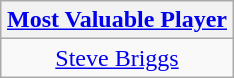<table class=wikitable style="text-align:center; margin:auto">
<tr>
<th><a href='#'>Most Valuable Player</a></th>
</tr>
<tr>
<td> <a href='#'>Steve Briggs</a></td>
</tr>
</table>
